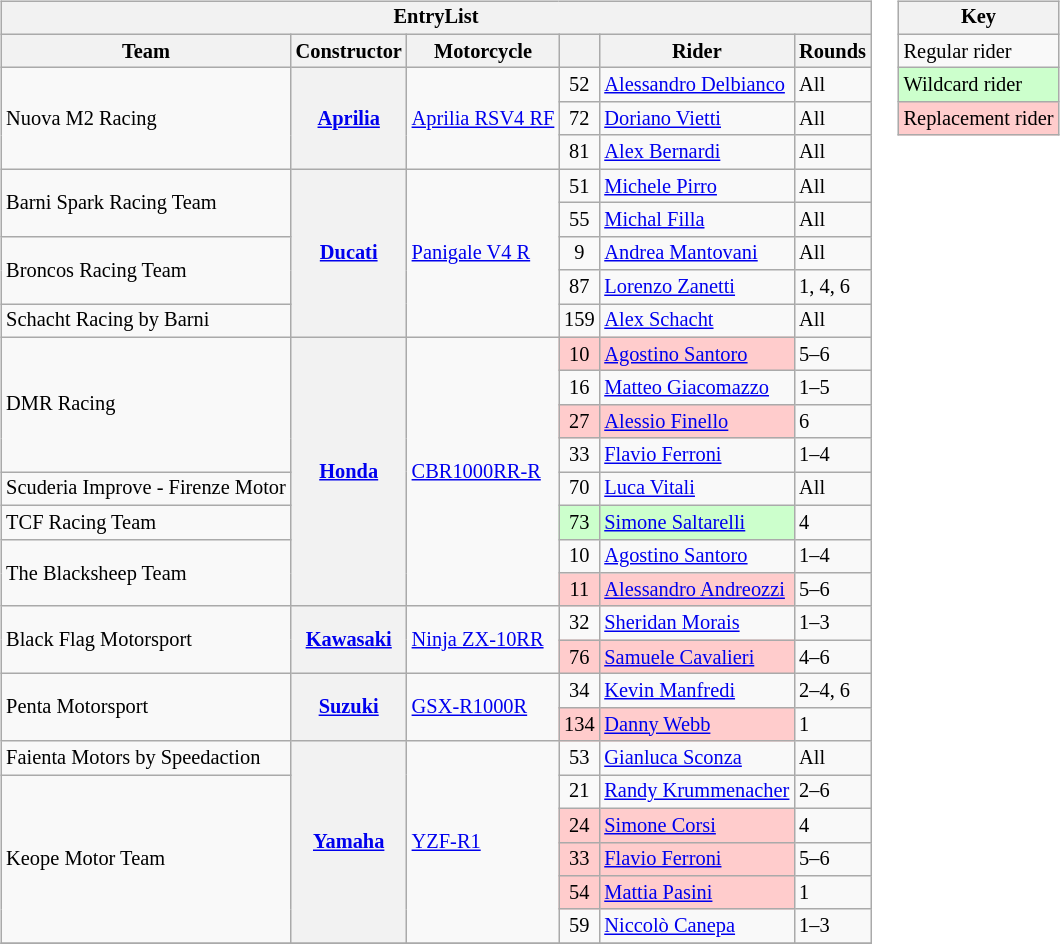<table>
<tr>
<td><br><table class="wikitable sortable" style="font-size: 85%">
<tr>
<th colspan=6>EntryList</th>
</tr>
<tr>
<th>Team</th>
<th>Constructor</th>
<th>Motorcycle</th>
<th></th>
<th>Rider</th>
<th class=unsortable>Rounds</th>
</tr>
<tr>
<td rowspan="3"> Nuova M2 Racing</td>
<th rowspan="3"><a href='#'>Aprilia</a></th>
<td rowspan="3"><a href='#'>Aprilia RSV4 RF</a></td>
<td align="center">52</td>
<td> <a href='#'>Alessandro Delbianco</a></td>
<td>All</td>
</tr>
<tr>
<td align="center">72</td>
<td> <a href='#'>Doriano Vietti</a></td>
<td>All</td>
</tr>
<tr>
<td align="center">81</td>
<td> <a href='#'>Alex Bernardi</a></td>
<td>All</td>
</tr>
<tr>
<td rowspan="2"> Barni Spark Racing Team</td>
<th rowspan="5"><a href='#'>Ducati</a></th>
<td rowspan="5"><a href='#'>Panigale V4 R</a></td>
<td align="center">51</td>
<td> <a href='#'>Michele Pirro</a></td>
<td>All</td>
</tr>
<tr>
<td align="center">55</td>
<td> <a href='#'>Michal Filla</a></td>
<td>All</td>
</tr>
<tr>
<td rowspan="2"> Broncos Racing Team</td>
<td align="center">9</td>
<td> <a href='#'>Andrea Mantovani</a></td>
<td>All</td>
</tr>
<tr>
<td align="center">87</td>
<td> <a href='#'>Lorenzo Zanetti</a></td>
<td>1, 4, 6</td>
</tr>
<tr>
<td> Schacht Racing by Barni</td>
<td align="center">159</td>
<td> <a href='#'>Alex Schacht</a></td>
<td>All</td>
</tr>
<tr>
<td rowspan="4"> DMR Racing</td>
<th rowspan="8"><a href='#'>Honda</a></th>
<td rowspan="8"><a href='#'>CBR1000RR-R</a></td>
<td style="background:#ffcccc;" align="center">10</td>
<td style="background:#ffcccc;"nowrap> <a href='#'>Agostino Santoro</a></td>
<td>5–6</td>
</tr>
<tr>
<td align="center">16</td>
<td> <a href='#'>Matteo Giacomazzo</a></td>
<td>1–5</td>
</tr>
<tr>
<td style="background:#ffcccc;" align="center">27</td>
<td style="background:#ffcccc;"nowrap> <a href='#'>Alessio Finello</a></td>
<td>6</td>
</tr>
<tr>
<td align="center">33</td>
<td> <a href='#'>Flavio Ferroni</a></td>
<td>1–4</td>
</tr>
<tr>
<td> Scuderia Improve - Firenze Motor</td>
<td align="center">70</td>
<td> <a href='#'>Luca Vitali</a></td>
<td>All</td>
</tr>
<tr>
<td> TCF Racing Team</td>
<td style="background:#ccffcc;" align="center">73</td>
<td style="background:#ccffcc;"nowrap> <a href='#'>Simone Saltarelli</a></td>
<td>4</td>
</tr>
<tr>
<td rowspan="2"> The Blacksheep Team</td>
<td align="center">10</td>
<td> <a href='#'>Agostino Santoro</a></td>
<td>1–4</td>
</tr>
<tr>
<td style="background:#ffcccc;" align="center">11</td>
<td style="background:#ffcccc;"nowrap> <a href='#'>Alessandro Andreozzi</a></td>
<td>5–6</td>
</tr>
<tr>
<td rowspan="2"> Black Flag Motorsport</td>
<th rowspan="2"><a href='#'>Kawasaki</a></th>
<td rowspan="2"><a href='#'>Ninja ZX-10RR</a></td>
<td align="center">32</td>
<td> <a href='#'>Sheridan Morais</a></td>
<td>1–3</td>
</tr>
<tr>
<td style="background:#ffcccc;" align="center">76</td>
<td style="background:#ffcccc;"nowrap> <a href='#'>Samuele Cavalieri</a></td>
<td>4–6</td>
</tr>
<tr>
<td rowspan="2"> Penta Motorsport</td>
<th rowspan="2"><a href='#'>Suzuki</a></th>
<td rowspan="2"><a href='#'>GSX-R1000R</a></td>
<td align="center">34</td>
<td> <a href='#'>Kevin Manfredi</a></td>
<td>2–4, 6</td>
</tr>
<tr>
<td style="background:#ffcccc;" align="center">134</td>
<td style="background:#ffcccc;"nowrap> <a href='#'>Danny Webb</a></td>
<td>1</td>
</tr>
<tr>
<td> Faienta Motors by Speedaction</td>
<th rowspan="6"><a href='#'>Yamaha</a></th>
<td rowspan="6"><a href='#'>YZF-R1</a></td>
<td align="center">53</td>
<td> <a href='#'>Gianluca Sconza</a></td>
<td>All</td>
</tr>
<tr>
<td rowspan="5"> Keope Motor Team</td>
<td align="center">21</td>
<td> <a href='#'>Randy Krummenacher</a></td>
<td>2–6</td>
</tr>
<tr>
<td style="background:#ffcccc;" align="center">24</td>
<td style="background:#ffcccc;"nowrap> <a href='#'>Simone Corsi</a></td>
<td>4</td>
</tr>
<tr>
<td style="background:#ffcccc;" align="center">33</td>
<td style="background:#ffcccc;"nowrap> <a href='#'>Flavio Ferroni</a></td>
<td>5–6</td>
</tr>
<tr>
<td style="background:#ffcccc;" align="center">54</td>
<td style="background:#ffcccc;"nowrap> <a href='#'>Mattia Pasini</a></td>
<td>1</td>
</tr>
<tr>
<td align="center">59</td>
<td> <a href='#'>Niccolò Canepa</a></td>
<td>1–3</td>
</tr>
<tr>
</tr>
</table>
</td>
<td valign="top"><br><table class="wikitable" style="font-size: 85%">
<tr>
<th colspan=2>Key</th>
</tr>
<tr>
<td>Regular rider</td>
</tr>
<tr style="background:#ccffcc;">
<td>Wildcard rider</td>
</tr>
<tr style="background:#ffcccc;">
<td nowrap>Replacement rider</td>
</tr>
</table>
</td>
</tr>
</table>
